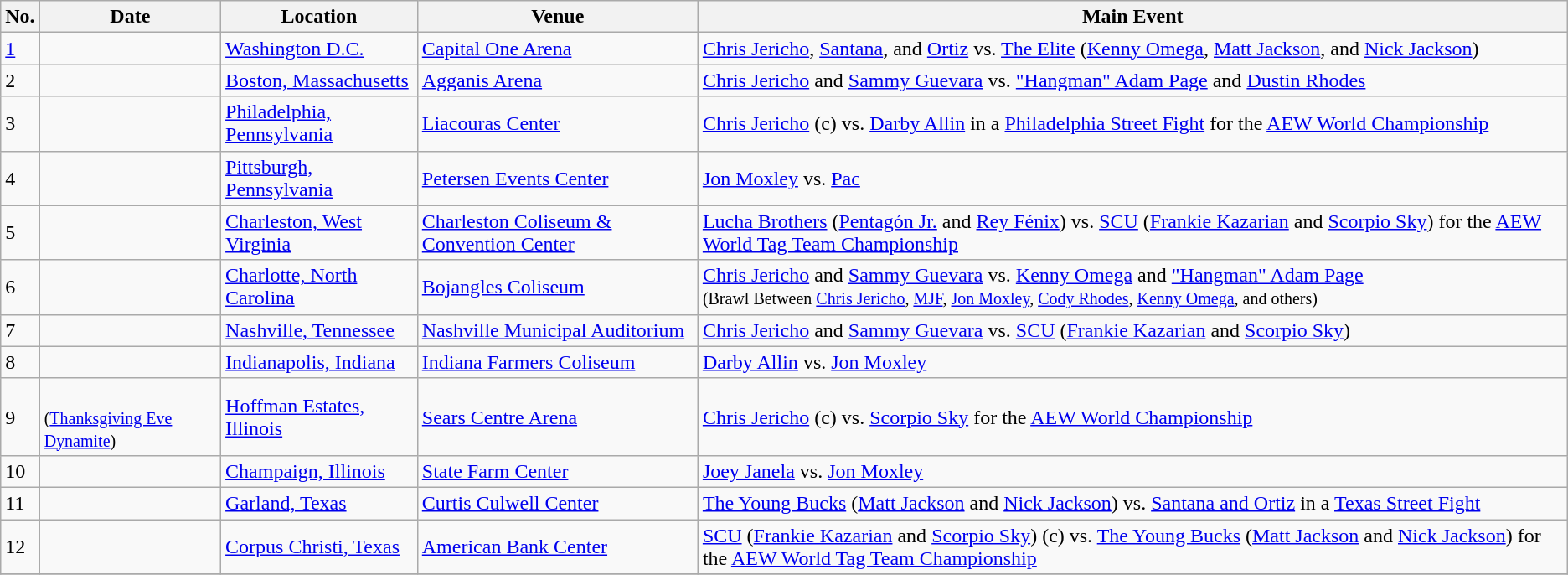<table class="wikitable sortable">
<tr>
<th>No.</th>
<th>Date</th>
<th>Location</th>
<th>Venue</th>
<th>Main Event</th>
</tr>
<tr>
<td><a href='#'>1</a></td>
<td></td>
<td><a href='#'>Washington D.C.</a></td>
<td><a href='#'>Capital One Arena</a></td>
<td><a href='#'>Chris Jericho</a>, <a href='#'>Santana</a>, and <a href='#'>Ortiz</a> vs. <a href='#'>The Elite</a> (<a href='#'>Kenny Omega</a>, <a href='#'>Matt Jackson</a>, and <a href='#'>Nick Jackson</a>)</td>
</tr>
<tr>
<td>2</td>
<td></td>
<td><a href='#'>Boston, Massachusetts</a></td>
<td><a href='#'>Agganis Arena</a></td>
<td><a href='#'>Chris Jericho</a> and <a href='#'>Sammy Guevara</a> vs. <a href='#'>"Hangman" Adam Page</a> and <a href='#'>Dustin Rhodes</a></td>
</tr>
<tr>
<td>3</td>
<td></td>
<td><a href='#'>Philadelphia, Pennsylvania</a></td>
<td><a href='#'>Liacouras Center</a></td>
<td><a href='#'>Chris Jericho</a> (c) vs. <a href='#'>Darby Allin</a> in a <a href='#'>Philadelphia Street Fight</a> for the <a href='#'>AEW World Championship</a></td>
</tr>
<tr>
<td>4</td>
<td></td>
<td><a href='#'>Pittsburgh, Pennsylvania</a></td>
<td><a href='#'>Petersen Events Center</a></td>
<td><a href='#'>Jon Moxley</a> vs. <a href='#'>Pac</a></td>
</tr>
<tr>
<td>5</td>
<td></td>
<td><a href='#'>Charleston, West Virginia</a></td>
<td><a href='#'>Charleston Coliseum & Convention Center</a></td>
<td><a href='#'>Lucha Brothers</a> (<a href='#'>Pentagón Jr.</a> and <a href='#'>Rey Fénix</a>) vs. <a href='#'>SCU</a> (<a href='#'>Frankie Kazarian</a> and <a href='#'>Scorpio Sky</a>) for the <a href='#'>AEW World Tag Team Championship</a></td>
</tr>
<tr>
<td>6</td>
<td></td>
<td><a href='#'>Charlotte, North Carolina</a></td>
<td><a href='#'>Bojangles Coliseum</a></td>
<td><a href='#'>Chris Jericho</a> and <a href='#'>Sammy Guevara</a> vs. <a href='#'>Kenny Omega</a> and <a href='#'>"Hangman" Adam Page</a><br><small>(Brawl Between <a href='#'>Chris Jericho</a>, <a href='#'>MJF</a>, <a href='#'>Jon Moxley</a>, <a href='#'>Cody Rhodes</a>, <a href='#'>Kenny Omega</a>, and others)</small></td>
</tr>
<tr>
<td>7</td>
<td></td>
<td><a href='#'>Nashville, Tennessee</a></td>
<td><a href='#'>Nashville Municipal Auditorium</a></td>
<td><a href='#'>Chris Jericho</a> and <a href='#'>Sammy Guevara</a> vs. <a href='#'>SCU</a> (<a href='#'>Frankie Kazarian</a> and <a href='#'>Scorpio Sky</a>)</td>
</tr>
<tr>
<td>8</td>
<td></td>
<td><a href='#'>Indianapolis, Indiana</a></td>
<td><a href='#'>Indiana Farmers Coliseum</a></td>
<td><a href='#'>Darby Allin</a> vs. <a href='#'>Jon Moxley</a></td>
</tr>
<tr>
<td>9</td>
<td><br><small>(<a href='#'>Thanksgiving Eve Dynamite</a>)</small></td>
<td><a href='#'>Hoffman Estates, Illinois</a></td>
<td><a href='#'>Sears Centre Arena</a></td>
<td><a href='#'>Chris Jericho</a> (c) vs. <a href='#'>Scorpio Sky</a> for the <a href='#'>AEW World Championship</a></td>
</tr>
<tr>
<td>10</td>
<td></td>
<td><a href='#'>Champaign, Illinois</a></td>
<td><a href='#'>State Farm Center</a></td>
<td><a href='#'>Joey Janela</a> vs. <a href='#'>Jon Moxley</a></td>
</tr>
<tr>
<td>11</td>
<td></td>
<td><a href='#'>Garland, Texas</a></td>
<td><a href='#'>Curtis Culwell Center</a></td>
<td><a href='#'>The Young Bucks</a> (<a href='#'>Matt Jackson</a> and <a href='#'>Nick Jackson</a>) vs. <a href='#'>Santana and Ortiz</a> in a <a href='#'>Texas Street Fight</a></td>
</tr>
<tr>
<td>12</td>
<td></td>
<td><a href='#'>Corpus Christi, Texas</a></td>
<td><a href='#'>American Bank Center</a></td>
<td><a href='#'>SCU</a> (<a href='#'>Frankie Kazarian</a> and <a href='#'>Scorpio Sky</a>) (c) vs. <a href='#'>The Young Bucks</a> (<a href='#'>Matt Jackson</a> and <a href='#'>Nick Jackson</a>) for the <a href='#'>AEW World Tag Team Championship</a></td>
</tr>
<tr>
</tr>
</table>
